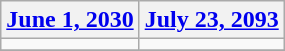<table class="wikitable">
<tr>
<th align="center"><a href='#'>June 1, 2030</a></th>
<th align="center"><a href='#'>July 23, 2093</a></th>
</tr>
<tr>
<td></td>
<td></td>
</tr>
<tr>
</tr>
</table>
